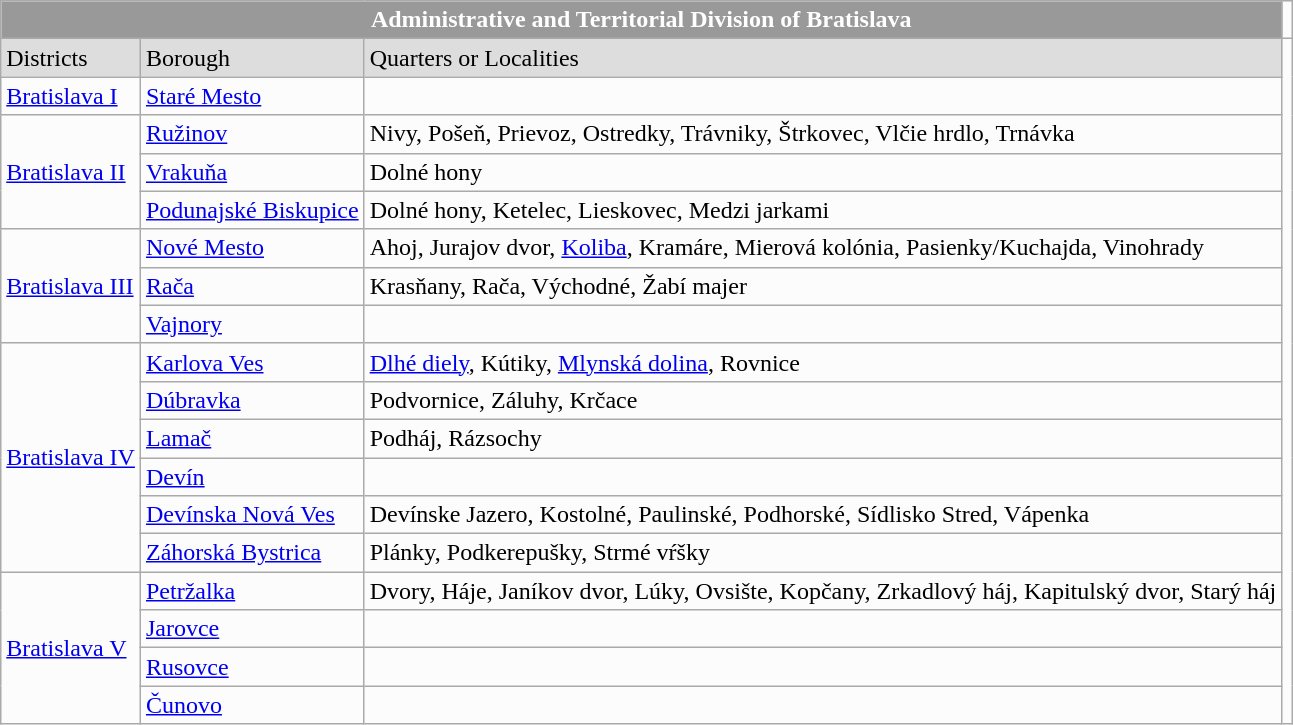<table class="wikitable" style="empty-cells:show; margin-bottom:0.5em; background-color:#FCFCFC;">
<tr>
<th colspan=3 style="background-color:#999999; color:white">Administrative and Territorial Division of Bratislava</th>
<td></td>
</tr>
<tr style="background-color:#DDDDDD;">
<td>Districts</td>
<td>Borough</td>
<td>Quarters or Localities</td>
</tr>
<tr>
<td><a href='#'>Bratislava I</a></td>
<td><a href='#'>Staré Mesto</a></td>
<td></td>
</tr>
<tr>
<td rowspan=3><a href='#'>Bratislava II</a></td>
<td><a href='#'>Ružinov</a></td>
<td>Nivy, Pošeň, Prievoz, Ostredky, Trávniky, Štrkovec, Vlčie hrdlo, Trnávka</td>
</tr>
<tr>
<td><a href='#'>Vrakuňa</a></td>
<td>Dolné hony</td>
</tr>
<tr>
<td style="white-space:nowrap"><a href='#'>Podunajské Biskupice</a></td>
<td>Dolné hony, Ketelec, Lieskovec, Medzi jarkami</td>
</tr>
<tr>
<td rowspan=3><a href='#'>Bratislava III</a></td>
<td><a href='#'>Nové Mesto</a></td>
<td>Ahoj, Jurajov dvor, <a href='#'>Koliba</a>, Kramáre, Mierová kolónia, Pasienky/Kuchajda, Vinohrady</td>
</tr>
<tr>
<td><a href='#'>Rača</a></td>
<td>Krasňany, Rača, Východné, Žabí majer</td>
</tr>
<tr>
<td><a href='#'>Vajnory</a></td>
<td></td>
</tr>
<tr>
<td rowspan=6 style="white-space:nowrap"><a href='#'>Bratislava IV</a></td>
<td><a href='#'>Karlova Ves</a></td>
<td><a href='#'>Dlhé diely</a>, Kútiky, <a href='#'>Mlynská dolina</a>, Rovnice</td>
</tr>
<tr>
<td><a href='#'>Dúbravka</a></td>
<td>Podvornice, Záluhy, Krčace</td>
</tr>
<tr>
<td><a href='#'>Lamač</a></td>
<td>Podháj, Rázsochy</td>
</tr>
<tr>
<td><a href='#'>Devín</a></td>
<td></td>
</tr>
<tr>
<td><a href='#'>Devínska Nová Ves</a></td>
<td>Devínske Jazero, Kostolné, Paulinské, Podhorské, Sídlisko Stred, Vápenka</td>
</tr>
<tr>
<td><a href='#'>Záhorská Bystrica</a></td>
<td>Plánky, Podkerepušky, Strmé vŕšky</td>
</tr>
<tr>
<td rowspan=4><a href='#'>Bratislava V</a></td>
<td><a href='#'>Petržalka</a></td>
<td>Dvory, Háje, Janíkov dvor, Lúky, Ovsište, Kopčany, Zrkadlový háj, Kapitulský dvor, Starý háj</td>
</tr>
<tr>
<td><a href='#'>Jarovce</a></td>
<td></td>
</tr>
<tr>
<td><a href='#'>Rusovce</a></td>
<td></td>
</tr>
<tr>
<td><a href='#'>Čunovo</a></td>
<td></td>
</tr>
</table>
